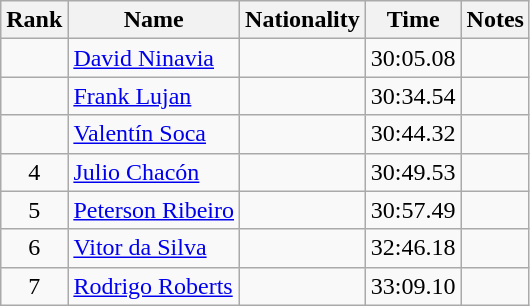<table class="wikitable sortable" style="text-align:center">
<tr>
<th>Rank</th>
<th>Name</th>
<th>Nationality</th>
<th>Time</th>
<th>Notes</th>
</tr>
<tr>
<td></td>
<td align=left><a href='#'>David Ninavia</a></td>
<td align=left></td>
<td>30:05.08</td>
<td></td>
</tr>
<tr>
<td></td>
<td align=left><a href='#'>Frank Lujan</a></td>
<td align=left></td>
<td>30:34.54</td>
<td></td>
</tr>
<tr>
<td></td>
<td align=left><a href='#'>Valentín Soca</a></td>
<td align=left></td>
<td>30:44.32</td>
<td></td>
</tr>
<tr>
<td>4</td>
<td align=left><a href='#'>Julio Chacón</a></td>
<td align=left></td>
<td>30:49.53</td>
<td></td>
</tr>
<tr>
<td>5</td>
<td align=left><a href='#'>Peterson Ribeiro</a></td>
<td align=left></td>
<td>30:57.49</td>
<td></td>
</tr>
<tr>
<td>6</td>
<td align=left><a href='#'>Vitor da Silva</a></td>
<td align=left></td>
<td>32:46.18</td>
<td></td>
</tr>
<tr>
<td>7</td>
<td align=left><a href='#'>Rodrigo Roberts</a></td>
<td align=left></td>
<td>33:09.10</td>
<td></td>
</tr>
</table>
